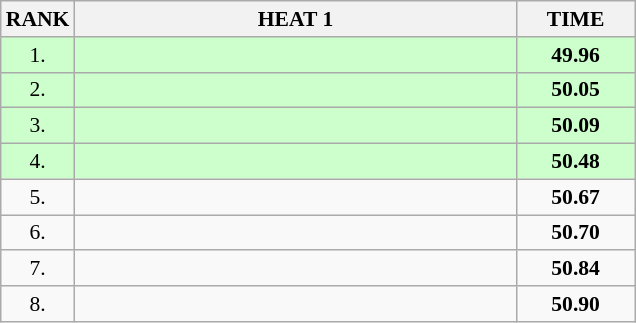<table class="wikitable" style="border-collapse: collapse; font-size: 90%;">
<tr>
<th>RANK</th>
<th style="width: 20em">HEAT 1</th>
<th style="width: 5em">TIME</th>
</tr>
<tr style="background:#ccffcc;">
<td align="center">1.</td>
<td></td>
<td align="center"><strong>49.96</strong></td>
</tr>
<tr style="background:#ccffcc;">
<td align="center">2.</td>
<td></td>
<td align="center"><strong>50.05</strong></td>
</tr>
<tr style="background:#ccffcc;">
<td align="center">3.</td>
<td></td>
<td align="center"><strong>50.09</strong></td>
</tr>
<tr style="background:#ccffcc;">
<td align="center">4.</td>
<td></td>
<td align="center"><strong>50.48</strong></td>
</tr>
<tr>
<td align="center">5.</td>
<td></td>
<td align="center"><strong>50.67</strong></td>
</tr>
<tr>
<td align="center">6.</td>
<td></td>
<td align="center"><strong>50.70</strong></td>
</tr>
<tr>
<td align="center">7.</td>
<td></td>
<td align="center"><strong>50.84</strong></td>
</tr>
<tr>
<td align="center">8.</td>
<td></td>
<td align="center"><strong>50.90</strong></td>
</tr>
</table>
